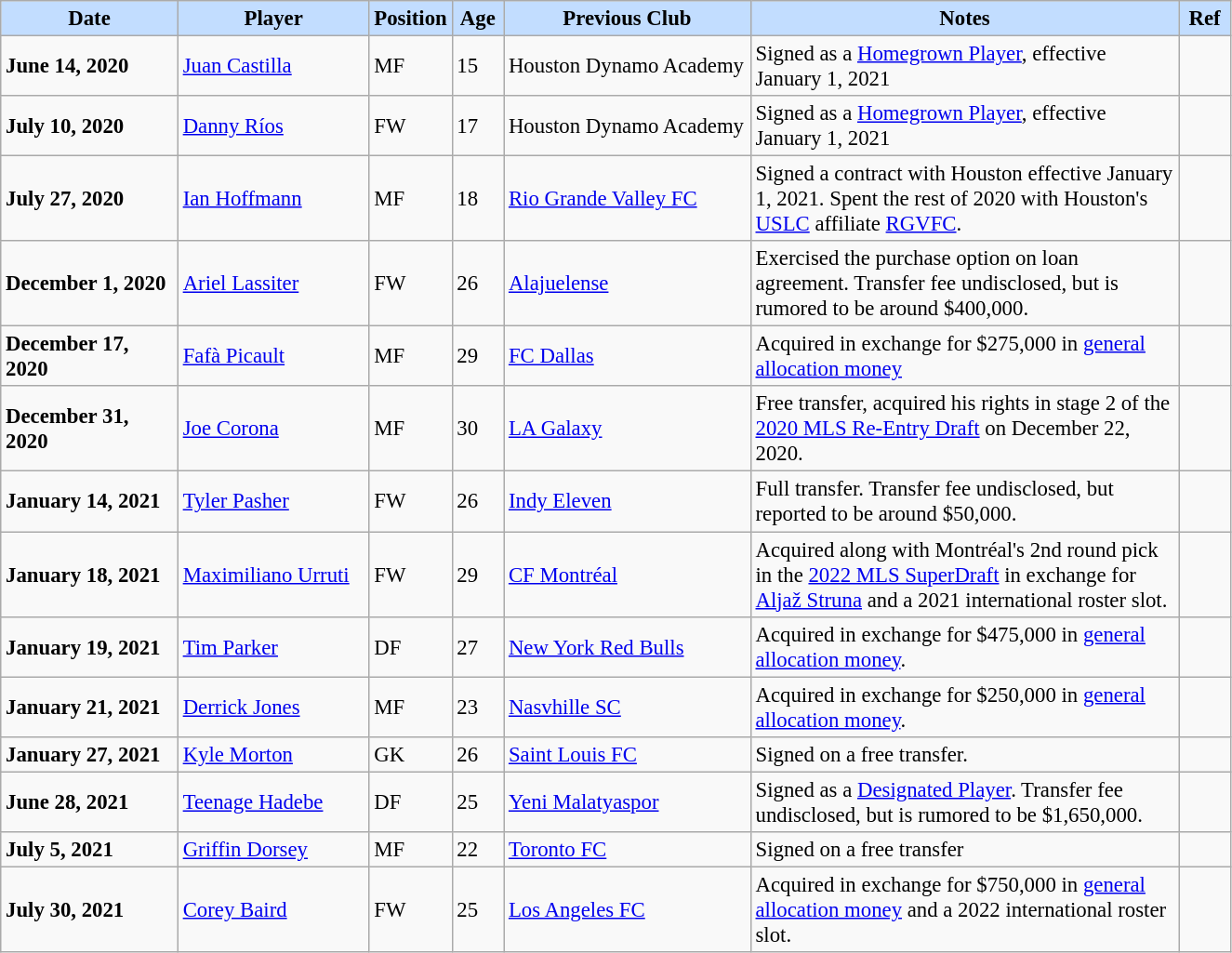<table class="wikitable" style="text-align:left; font-size:95%;">
<tr>
<th style="background:#c2ddff; width:120px;">Date</th>
<th style="background:#c2ddff; width:130px;">Player</th>
<th style="background:#c2ddff; width:50px;">Position</th>
<th style="background:#c2ddff; width:30px;">Age</th>
<th style="background:#c2ddff; width:170px;">Previous Club</th>
<th style="background:#c2ddff; width:300px;">Notes</th>
<th style="background:#c2ddff; width:30px;">Ref</th>
</tr>
<tr>
<td><strong>June 14, 2020</strong></td>
<td> <a href='#'>Juan Castilla</a></td>
<td>MF</td>
<td>15</td>
<td> Houston Dynamo Academy</td>
<td>Signed as a <a href='#'>Homegrown Player</a>, effective January 1, 2021</td>
<td></td>
</tr>
<tr>
<td><strong>July 10, 2020</strong></td>
<td> <a href='#'>Danny Ríos</a></td>
<td>FW</td>
<td>17</td>
<td> Houston Dynamo Academy</td>
<td>Signed as a <a href='#'>Homegrown Player</a>, effective January 1, 2021</td>
<td></td>
</tr>
<tr>
<td><strong>July 27, 2020</strong></td>
<td> <a href='#'>Ian Hoffmann</a></td>
<td>MF</td>
<td>18</td>
<td> <a href='#'>Rio Grande Valley FC</a></td>
<td>Signed a contract with Houston effective January 1, 2021.  Spent the rest of 2020 with Houston's <a href='#'>USLC</a> affiliate <a href='#'>RGVFC</a>.</td>
<td></td>
</tr>
<tr>
<td><strong>December 1, 2020</strong></td>
<td> <a href='#'>Ariel Lassiter</a></td>
<td>FW</td>
<td>26</td>
<td> <a href='#'>Alajuelense</a></td>
<td>Exercised the purchase option on loan agreement.  Transfer fee undisclosed, but is rumored to be around $400,000.</td>
<td></td>
</tr>
<tr>
<td><strong>December 17, 2020</strong></td>
<td> <a href='#'>Fafà Picault</a></td>
<td>MF</td>
<td>29</td>
<td> <a href='#'>FC Dallas</a></td>
<td>Acquired in exchange for $275,000 in <a href='#'>general allocation money</a></td>
<td></td>
</tr>
<tr>
<td><strong>December 31, 2020</strong></td>
<td> <a href='#'>Joe Corona</a></td>
<td>MF</td>
<td>30</td>
<td> <a href='#'>LA Galaxy</a></td>
<td>Free transfer, acquired his rights in stage 2 of the <a href='#'>2020 MLS Re-Entry Draft</a> on December 22, 2020.</td>
<td></td>
</tr>
<tr>
<td><strong>January 14, 2021</strong></td>
<td> <a href='#'>Tyler Pasher</a></td>
<td>FW</td>
<td>26</td>
<td> <a href='#'>Indy Eleven</a></td>
<td>Full transfer.  Transfer fee undisclosed, but reported to be around $50,000.</td>
<td></td>
</tr>
<tr>
<td><strong>January 18, 2021</strong></td>
<td> <a href='#'>Maximiliano Urruti</a></td>
<td>FW</td>
<td>29</td>
<td> <a href='#'>CF Montréal</a></td>
<td>Acquired along with Montréal's 2nd round pick in the <a href='#'>2022 MLS SuperDraft</a> in exchange for <a href='#'>Aljaž Struna</a> and a 2021 international roster slot.</td>
<td></td>
</tr>
<tr>
<td><strong>January 19, 2021</strong></td>
<td> <a href='#'>Tim Parker</a></td>
<td>DF</td>
<td>27</td>
<td> <a href='#'>New York Red Bulls</a></td>
<td>Acquired in exchange for $475,000 in <a href='#'>general allocation money</a>.</td>
<td></td>
</tr>
<tr>
<td><strong>January 21, 2021</strong></td>
<td> <a href='#'>Derrick Jones</a></td>
<td>MF</td>
<td>23</td>
<td> <a href='#'>Nasvhille SC</a></td>
<td>Acquired in exchange for $250,000 in <a href='#'>general allocation money</a>.</td>
<td></td>
</tr>
<tr>
<td><strong>January 27, 2021</strong></td>
<td> <a href='#'>Kyle Morton</a></td>
<td>GK</td>
<td>26</td>
<td> <a href='#'>Saint Louis FC</a></td>
<td>Signed on a free transfer.</td>
<td></td>
</tr>
<tr>
<td><strong>June 28, 2021</strong></td>
<td> <a href='#'>Teenage Hadebe</a></td>
<td>DF</td>
<td>25</td>
<td> <a href='#'>Yeni Malatyaspor</a></td>
<td>Signed as a <a href='#'>Designated Player</a>. Transfer fee undisclosed, but is rumored to be $1,650,000.</td>
<td></td>
</tr>
<tr>
<td><strong>July 5, 2021</strong></td>
<td> <a href='#'>Griffin Dorsey</a></td>
<td>MF</td>
<td>22</td>
<td> <a href='#'>Toronto FC</a></td>
<td>Signed on a free transfer</td>
<td></td>
</tr>
<tr>
<td><strong>July 30, 2021</strong></td>
<td> <a href='#'>Corey Baird</a></td>
<td>FW</td>
<td>25</td>
<td> <a href='#'>Los Angeles FC</a></td>
<td>Acquired in exchange for $750,000 in <a href='#'>general allocation money</a> and a 2022 international roster slot.</td>
<td></td>
</tr>
</table>
